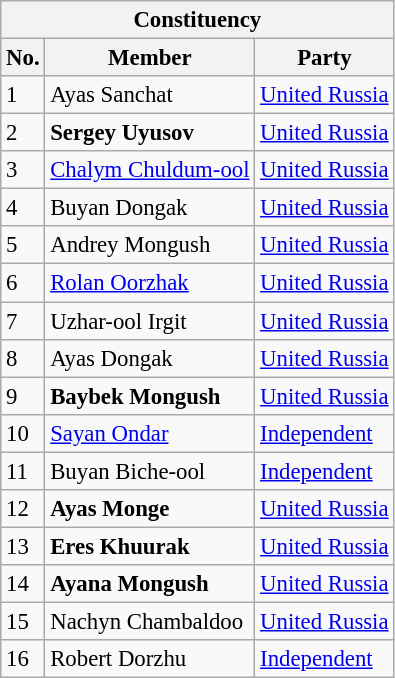<table class="wikitable sortable mw-collapsible mw-collapsed" style="font-size: 95%;">
<tr>
<th colspan=3>Constituency</th>
</tr>
<tr>
<th>No.</th>
<th>Member</th>
<th>Party</th>
</tr>
<tr>
<td>1</td>
<td>Ayas Sanchat</td>
<td><a href='#'>United Russia</a></td>
</tr>
<tr>
<td>2</td>
<td><strong>Sergey Uyusov</strong></td>
<td><a href='#'>United Russia</a></td>
</tr>
<tr>
<td>3</td>
<td><a href='#'>Chalym Chuldum-ool</a></td>
<td><a href='#'>United Russia</a></td>
</tr>
<tr>
<td>4</td>
<td>Buyan Dongak</td>
<td><a href='#'>United Russia</a></td>
</tr>
<tr>
<td>5</td>
<td>Andrey Mongush</td>
<td><a href='#'>United Russia</a></td>
</tr>
<tr>
<td>6</td>
<td><a href='#'>Rolan Oorzhak</a></td>
<td><a href='#'>United Russia</a></td>
</tr>
<tr>
<td>7</td>
<td>Uzhar-ool Irgit</td>
<td><a href='#'>United Russia</a></td>
</tr>
<tr>
<td>8</td>
<td>Ayas Dongak</td>
<td><a href='#'>United Russia</a></td>
</tr>
<tr>
<td>9</td>
<td><strong>Baybek Mongush</strong></td>
<td><a href='#'>United Russia</a></td>
</tr>
<tr>
<td>10</td>
<td><a href='#'>Sayan Ondar</a></td>
<td><a href='#'>Independent</a></td>
</tr>
<tr>
<td>11</td>
<td>Buyan Biche-ool</td>
<td><a href='#'>Independent</a></td>
</tr>
<tr>
<td>12</td>
<td><strong>Ayas Monge</strong></td>
<td><a href='#'>United Russia</a></td>
</tr>
<tr>
<td>13</td>
<td><strong>Eres Khuurak</strong></td>
<td><a href='#'>United Russia</a></td>
</tr>
<tr>
<td>14</td>
<td><strong>Ayana Mongush</strong></td>
<td><a href='#'>United Russia</a></td>
</tr>
<tr>
<td>15</td>
<td>Nachyn Chambaldoo</td>
<td><a href='#'>United Russia</a></td>
</tr>
<tr>
<td>16</td>
<td>Robert Dorzhu</td>
<td><a href='#'>Independent</a></td>
</tr>
</table>
